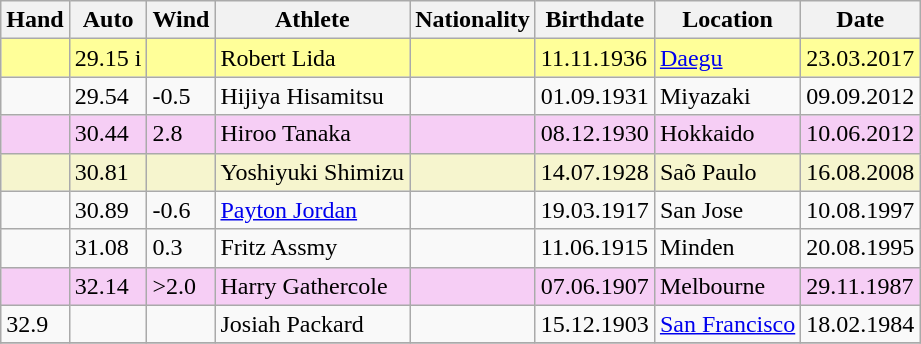<table class="wikitable">
<tr>
<th>Hand</th>
<th>Auto</th>
<th>Wind</th>
<th>Athlete</th>
<th>Nationality</th>
<th>Birthdate</th>
<th>Location</th>
<th>Date</th>
</tr>
<tr style="background:#ff9;">
<td></td>
<td>29.15 i</td>
<td></td>
<td>Robert Lida</td>
<td></td>
<td>11.11.1936</td>
<td><a href='#'>Daegu</a></td>
<td>23.03.2017</td>
</tr>
<tr>
<td></td>
<td>29.54</td>
<td>-0.5</td>
<td>Hijiya Hisamitsu</td>
<td></td>
<td>01.09.1931</td>
<td>Miyazaki</td>
<td>09.09.2012</td>
</tr>
<tr bgcolor=#f6CEF5>
<td></td>
<td>30.44</td>
<td>2.8</td>
<td>Hiroo Tanaka</td>
<td></td>
<td>08.12.1930</td>
<td>Hokkaido</td>
<td>10.06.2012</td>
</tr>
<tr bgcolor=#f6F5CE>
<td></td>
<td>30.81</td>
<td></td>
<td>Yoshiyuki Shimizu</td>
<td></td>
<td>14.07.1928</td>
<td>Saõ Paulo</td>
<td>16.08.2008</td>
</tr>
<tr>
<td></td>
<td>30.89</td>
<td>-0.6</td>
<td><a href='#'>Payton Jordan</a></td>
<td></td>
<td>19.03.1917</td>
<td>San Jose</td>
<td>10.08.1997</td>
</tr>
<tr>
<td></td>
<td>31.08</td>
<td>0.3</td>
<td>Fritz Assmy</td>
<td></td>
<td>11.06.1915</td>
<td>Minden</td>
<td>20.08.1995</td>
</tr>
<tr bgcolor=#f6CEF5>
<td></td>
<td>32.14</td>
<td>>2.0</td>
<td>Harry Gathercole</td>
<td></td>
<td>07.06.1907</td>
<td>Melbourne</td>
<td>29.11.1987</td>
</tr>
<tr>
<td>32.9</td>
<td></td>
<td></td>
<td>Josiah Packard</td>
<td></td>
<td>15.12.1903</td>
<td><a href='#'>San Francisco</a></td>
<td>18.02.1984</td>
</tr>
<tr>
</tr>
</table>
